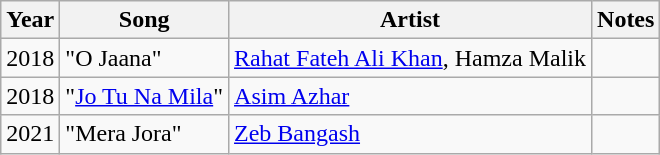<table class="wikitable sortable plainrowheaders">
<tr style="text-align:center;">
<th scope="col">Year</th>
<th scope="col">Song</th>
<th scope="col">Artist</th>
<th class="unsortable" scope="col">Notes</th>
</tr>
<tr>
<td>2018</td>
<td scope=row>"O Jaana"</td>
<td><a href='#'>Rahat Fateh Ali Khan</a>, Hamza Malik</td>
<td></td>
</tr>
<tr>
<td>2018</td>
<td scope=row>"<a href='#'>Jo Tu Na Mila</a>"</td>
<td><a href='#'>Asim Azhar</a></td>
<td></td>
</tr>
<tr>
<td>2021</td>
<td scope=row>"Mera Jora"</td>
<td><a href='#'>Zeb Bangash</a></td>
<td></td>
</tr>
</table>
